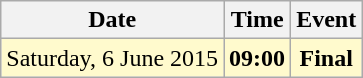<table class ="wikitable" style="text-align:center;">
<tr>
<th>Date</th>
<th>Time</th>
<th>Event</th>
</tr>
<tr style="background-color:lemonchiffon;">
<td>Saturday, 6 June 2015</td>
<td><strong>09:00</strong></td>
<td><strong>Final</strong></td>
</tr>
</table>
